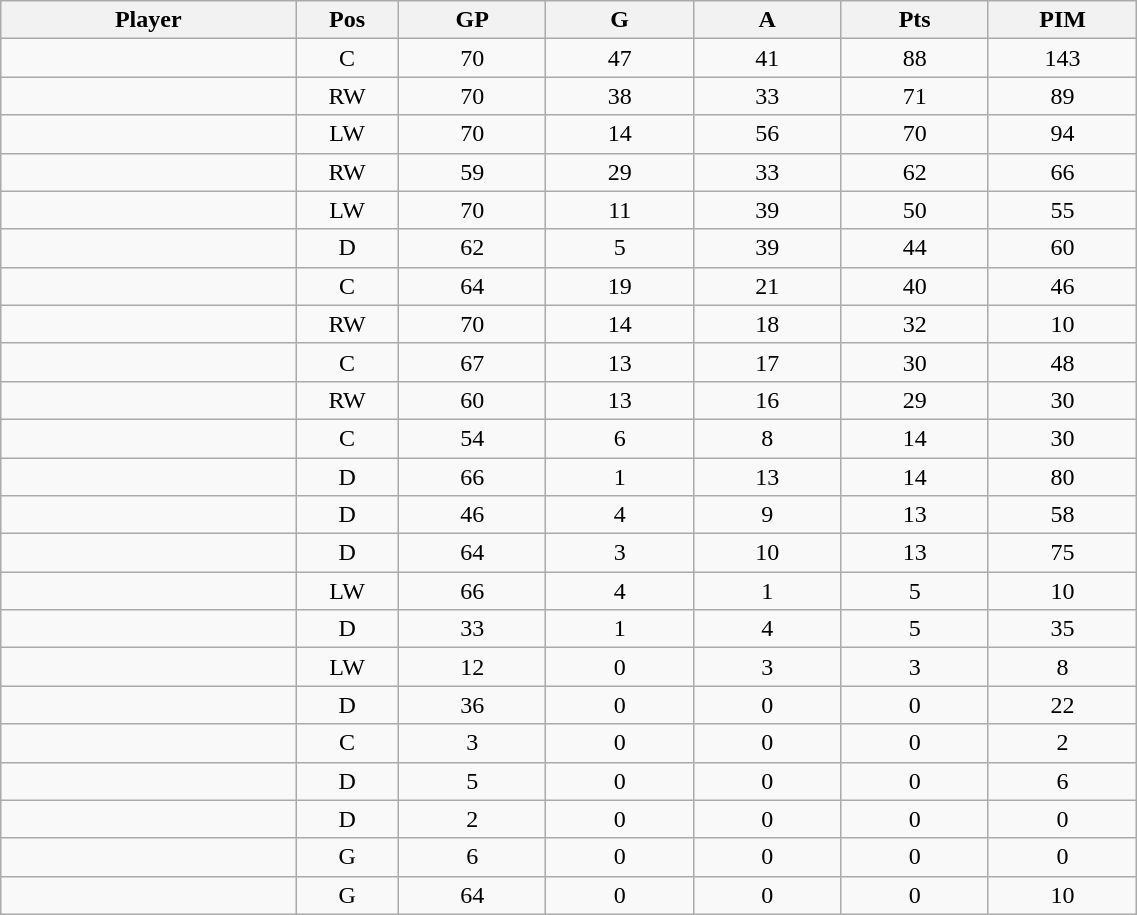<table class="wikitable sortable" width="60%">
<tr ALIGN="center">
<th bgcolor="#DDDDFF" width="10%">Player</th>
<th bgcolor="#DDDDFF" width="3%" title="Position">Pos</th>
<th bgcolor="#DDDDFF" width="5%" title="Games played">GP</th>
<th bgcolor="#DDDDFF" width="5%" title="Goals">G</th>
<th bgcolor="#DDDDFF" width="5%" title="Assists">A</th>
<th bgcolor="#DDDDFF" width="5%" title="Points">Pts</th>
<th bgcolor="#DDDDFF" width="5%" title="Penalties in Minutes">PIM</th>
</tr>
<tr align="center">
<td align="right"></td>
<td>C</td>
<td>70</td>
<td>47</td>
<td>41</td>
<td>88</td>
<td>143</td>
</tr>
<tr align="center">
<td align="right"></td>
<td>RW</td>
<td>70</td>
<td>38</td>
<td>33</td>
<td>71</td>
<td>89</td>
</tr>
<tr align="center">
<td align="right"></td>
<td>LW</td>
<td>70</td>
<td>14</td>
<td>56</td>
<td>70</td>
<td>94</td>
</tr>
<tr align="center">
<td align="right"></td>
<td>RW</td>
<td>59</td>
<td>29</td>
<td>33</td>
<td>62</td>
<td>66</td>
</tr>
<tr align="center">
<td align="right"></td>
<td>LW</td>
<td>70</td>
<td>11</td>
<td>39</td>
<td>50</td>
<td>55</td>
</tr>
<tr align="center">
<td align="right"></td>
<td>D</td>
<td>62</td>
<td>5</td>
<td>39</td>
<td>44</td>
<td>60</td>
</tr>
<tr align="center">
<td align="right"></td>
<td>C</td>
<td>64</td>
<td>19</td>
<td>21</td>
<td>40</td>
<td>46</td>
</tr>
<tr align="center">
<td align="right"></td>
<td>RW</td>
<td>70</td>
<td>14</td>
<td>18</td>
<td>32</td>
<td>10</td>
</tr>
<tr align="center">
<td align="right"></td>
<td>C</td>
<td>67</td>
<td>13</td>
<td>17</td>
<td>30</td>
<td>48</td>
</tr>
<tr align="center">
<td align="right"></td>
<td>RW</td>
<td>60</td>
<td>13</td>
<td>16</td>
<td>29</td>
<td>30</td>
</tr>
<tr align="center">
<td align="right"></td>
<td>C</td>
<td>54</td>
<td>6</td>
<td>8</td>
<td>14</td>
<td>30</td>
</tr>
<tr align="center">
<td align="right"></td>
<td>D</td>
<td>66</td>
<td>1</td>
<td>13</td>
<td>14</td>
<td>80</td>
</tr>
<tr align="center">
<td align="right"></td>
<td>D</td>
<td>46</td>
<td>4</td>
<td>9</td>
<td>13</td>
<td>58</td>
</tr>
<tr align="center">
<td align="right"></td>
<td>D</td>
<td>64</td>
<td>3</td>
<td>10</td>
<td>13</td>
<td>75</td>
</tr>
<tr align="center">
<td align="right"></td>
<td>LW</td>
<td>66</td>
<td>4</td>
<td>1</td>
<td>5</td>
<td>10</td>
</tr>
<tr align="center">
<td align="right"></td>
<td>D</td>
<td>33</td>
<td>1</td>
<td>4</td>
<td>5</td>
<td>35</td>
</tr>
<tr align="center">
<td align="right"></td>
<td>LW</td>
<td>12</td>
<td>0</td>
<td>3</td>
<td>3</td>
<td>8</td>
</tr>
<tr align="center">
<td align="right"></td>
<td>D</td>
<td>36</td>
<td>0</td>
<td>0</td>
<td>0</td>
<td>22</td>
</tr>
<tr align="center">
<td align="right"></td>
<td>C</td>
<td>3</td>
<td>0</td>
<td>0</td>
<td>0</td>
<td>2</td>
</tr>
<tr align="center">
<td align="right"></td>
<td>D</td>
<td>5</td>
<td>0</td>
<td>0</td>
<td>0</td>
<td>6</td>
</tr>
<tr align="center">
<td align="right"></td>
<td>D</td>
<td>2</td>
<td>0</td>
<td>0</td>
<td>0</td>
<td>0</td>
</tr>
<tr align="center">
<td align="right"></td>
<td>G</td>
<td>6</td>
<td>0</td>
<td>0</td>
<td>0</td>
<td>0</td>
</tr>
<tr align="center">
<td align="right"></td>
<td>G</td>
<td>64</td>
<td>0</td>
<td>0</td>
<td>0</td>
<td>10</td>
</tr>
</table>
